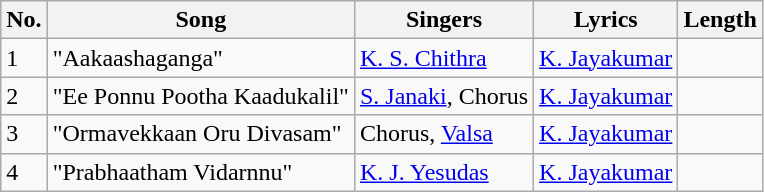<table class="wikitable">
<tr>
<th>No.</th>
<th>Song</th>
<th>Singers</th>
<th>Lyrics</th>
<th>Length</th>
</tr>
<tr>
<td>1</td>
<td>"Aakaashaganga"</td>
<td><a href='#'>K. S. Chithra</a></td>
<td><a href='#'>K. Jayakumar</a></td>
<td></td>
</tr>
<tr>
<td>2</td>
<td>"Ee Ponnu Pootha Kaadukalil"</td>
<td><a href='#'>S. Janaki</a>, Chorus</td>
<td><a href='#'>K. Jayakumar</a></td>
<td></td>
</tr>
<tr>
<td>3</td>
<td>"Ormavekkaan Oru Divasam"</td>
<td>Chorus, <a href='#'>Valsa</a></td>
<td><a href='#'>K. Jayakumar</a></td>
<td></td>
</tr>
<tr>
<td>4</td>
<td>"Prabhaatham Vidarnnu"</td>
<td><a href='#'>K. J. Yesudas</a></td>
<td><a href='#'>K. Jayakumar</a></td>
<td></td>
</tr>
</table>
